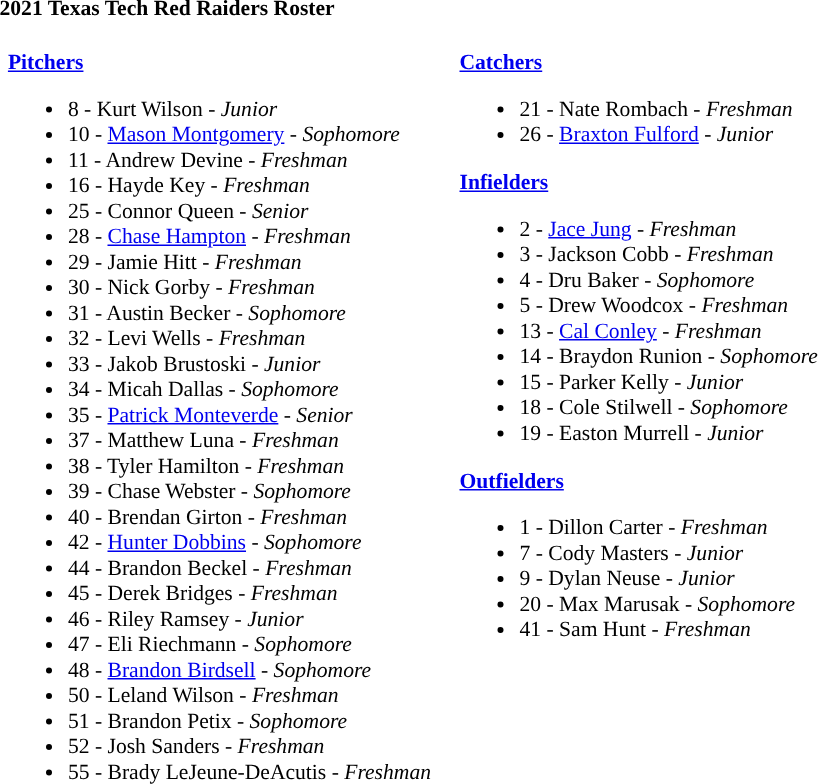<table class="toccolours" style="border-collapse:collapse; font-size:90%;">
<tr>
<td colspan="7"><strong>2021 Texas Tech Red Raiders Roster</strong></td>
</tr>
<tr>
<td width="03"> </td>
<td valign="top"><br><strong><a href='#'>Pitchers</a></strong><ul><li>8 - Kurt Wilson - <em>Junior</em></li><li>10 - <a href='#'>Mason Montgomery</a> - <em>Sophomore</em></li><li>11 - Andrew Devine - <em>Freshman</em></li><li>16 - Hayde Key - <em>Freshman</em></li><li>25 - Connor Queen - <em>Senior</em></li><li>28 - <a href='#'>Chase Hampton</a> - <em>Freshman</em></li><li>29 - Jamie Hitt - <em>Freshman</em></li><li>30 - Nick Gorby - <em>Freshman</em></li><li>31 - Austin Becker - <em>Sophomore</em></li><li>32 - Levi Wells - <em>Freshman</em></li><li>33 - Jakob Brustoski - <em>Junior</em></li><li>34 - Micah Dallas - <em>Sophomore</em></li><li>35 - <a href='#'>Patrick Monteverde</a> - <em> Senior</em></li><li>37 - Matthew Luna - <em>Freshman</em></li><li>38 - Tyler Hamilton - <em>Freshman</em></li><li>39 - Chase Webster - <em>Sophomore</em></li><li>40 - Brendan Girton - <em>Freshman</em></li><li>42 - <a href='#'>Hunter Dobbins</a> - <em>Sophomore</em></li><li>44 - Brandon Beckel - <em>Freshman</em></li><li>45 - Derek Bridges - <em>Freshman</em></li><li>46 - Riley Ramsey - <em>Junior</em></li><li>47 - Eli Riechmann - <em>Sophomore</em></li><li>48 - <a href='#'>Brandon Birdsell</a> - <em>Sophomore</em></li><li>50 - Leland Wilson - <em>Freshman</em></li><li>51 - Brandon Petix - <em>Sophomore</em></li><li>52 - Josh Sanders - <em>Freshman</em></li><li>55 - Brady LeJeune-DeAcutis - <em>Freshman</em></li></ul></td>
<td width="15"> </td>
<td valign="top"><br><strong><a href='#'>Catchers</a></strong><ul><li>21 - Nate Rombach - <em>Freshman</em></li><li>26 - <a href='#'>Braxton Fulford</a> - <em>Junior</em></li></ul><strong><a href='#'>Infielders</a></strong><ul><li>2 - <a href='#'>Jace Jung</a> - <em>Freshman</em></li><li>3 - Jackson Cobb - <em>Freshman</em></li><li>4 - Dru Baker - <em>Sophomore</em></li><li>5 - Drew Woodcox - <em>Freshman</em></li><li>13 - <a href='#'>Cal Conley</a> - <em> Freshman</em></li><li>14 - Braydon Runion - <em>Sophomore</em></li><li>15 - Parker Kelly - <em>Junior</em></li><li>18 - Cole Stilwell - <em>Sophomore</em></li><li>19 - Easton Murrell - <em>Junior</em></li></ul><strong><a href='#'>Outfielders</a></strong><ul><li>1 - Dillon Carter - <em>Freshman</em></li><li>7 - Cody Masters - <em>Junior</em></li><li>9 - Dylan Neuse - <em>Junior</em></li><li>20 - Max Marusak - <em>Sophomore</em></li><li>41 - Sam Hunt - <em>Freshman</em></li></ul></td>
<td width="25"> </td>
</tr>
</table>
